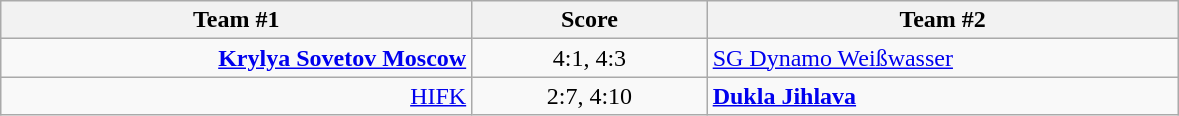<table class="wikitable" style="text-align: center;">
<tr>
<th width=22%>Team #1</th>
<th width=11%>Score</th>
<th width=22%>Team #2</th>
</tr>
<tr>
<td style="text-align: right;"><strong><a href='#'>Krylya Sovetov Moscow</a></strong> </td>
<td>4:1, 4:3</td>
<td style="text-align: left;"> <a href='#'>SG Dynamo Weißwasser</a></td>
</tr>
<tr>
<td style="text-align: right;"><a href='#'>HIFK</a> </td>
<td>2:7, 4:10</td>
<td style="text-align: left;"> <strong><a href='#'>Dukla Jihlava</a></strong></td>
</tr>
</table>
